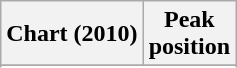<table class="wikitable sortable">
<tr>
<th>Chart (2010)</th>
<th>Peak<br>position</th>
</tr>
<tr>
</tr>
<tr>
</tr>
</table>
